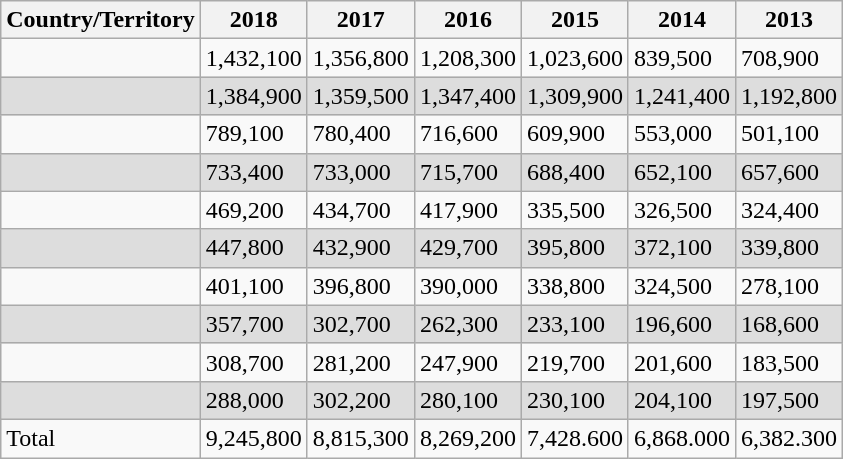<table class="wikitable sortable">
<tr>
<th>Country/Territory</th>
<th>2018</th>
<th>2017</th>
<th>2016</th>
<th>2015</th>
<th>2014</th>
<th>2013</th>
</tr>
<tr>
<td></td>
<td>1,432,100</td>
<td>1,356,800</td>
<td>1,208,300</td>
<td>1,023,600</td>
<td>839,500</td>
<td>708,900</td>
</tr>
<tr style=background-color:#DDDDDD;">
<td></td>
<td>1,384,900</td>
<td>1,359,500</td>
<td>1,347,400</td>
<td>1,309,900</td>
<td>1,241,400</td>
<td>1,192,800</td>
</tr>
<tr>
<td></td>
<td>789,100</td>
<td>780,400</td>
<td>716,600</td>
<td>609,900</td>
<td>553,000</td>
<td>501,100</td>
</tr>
<tr style=background-color:#DDDDDD;">
<td></td>
<td>733,400</td>
<td>733,000</td>
<td>715,700</td>
<td>688,400</td>
<td>652,100</td>
<td>657,600</td>
</tr>
<tr>
<td></td>
<td>469,200</td>
<td>434,700</td>
<td>417,900</td>
<td>335,500</td>
<td>326,500</td>
<td>324,400</td>
</tr>
<tr style=background-color:#DDDDDD;">
<td></td>
<td>447,800</td>
<td>432,900</td>
<td>429,700</td>
<td>395,800</td>
<td>372,100</td>
<td>339,800</td>
</tr>
<tr>
<td></td>
<td>401,100</td>
<td>396,800</td>
<td>390,000</td>
<td>338,800</td>
<td>324,500</td>
<td>278,100</td>
</tr>
<tr style=background-color:#DDDDDD;">
<td></td>
<td>357,700</td>
<td>302,700</td>
<td>262,300</td>
<td>233,100</td>
<td>196,600</td>
<td>168,600</td>
</tr>
<tr>
<td></td>
<td>308,700</td>
<td>281,200</td>
<td>247,900</td>
<td>219,700</td>
<td>201,600</td>
<td>183,500</td>
</tr>
<tr style=background-color:#DDDDDD;">
<td></td>
<td>288,000</td>
<td>302,200</td>
<td>280,100</td>
<td>230,100</td>
<td>204,100</td>
<td>197,500</td>
</tr>
<tr>
<td>Total</td>
<td>9,245,800</td>
<td>8,815,300</td>
<td>8,269,200</td>
<td>7,428.600</td>
<td>6,868.000</td>
<td>6,382.300</td>
</tr>
</table>
